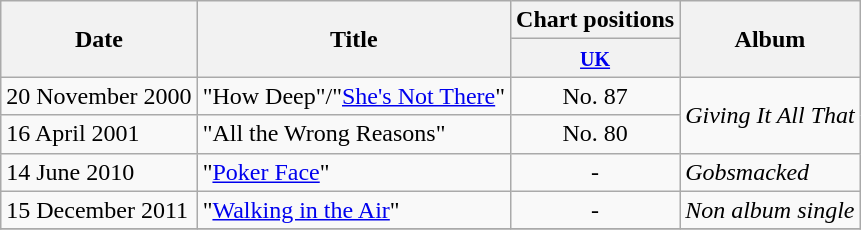<table class="wikitable">
<tr>
<th rowspan="2">Date</th>
<th rowspan="2">Title</th>
<th colspan="1">Chart positions</th>
<th rowspan="2">Album</th>
</tr>
<tr>
<th align="center" rowspan="1"><small><a href='#'>UK</a></small></th>
</tr>
<tr>
<td rowspan="1">20 November 2000</td>
<td>"How Deep"/"<a href='#'>She's Not There</a>"</td>
<td align="center">No. 87</td>
<td align="left" rowspan="2"><em>Giving It All That</em></td>
</tr>
<tr>
<td rowspan="1">16 April 2001</td>
<td>"All the Wrong Reasons"</td>
<td align="center">No. 80</td>
</tr>
<tr>
<td rowspan="1">14 June 2010</td>
<td>"<a href='#'>Poker Face</a>"</td>
<td align="center">-</td>
<td align="left" rowspan="1"><em>Gobsmacked</em></td>
</tr>
<tr>
<td rowspan="1">15 December 2011</td>
<td>"<a href='#'>Walking in the Air</a>"</td>
<td align="center">-</td>
<td align="left" rowspan="1"><em>Non album single</em></td>
</tr>
<tr>
</tr>
</table>
